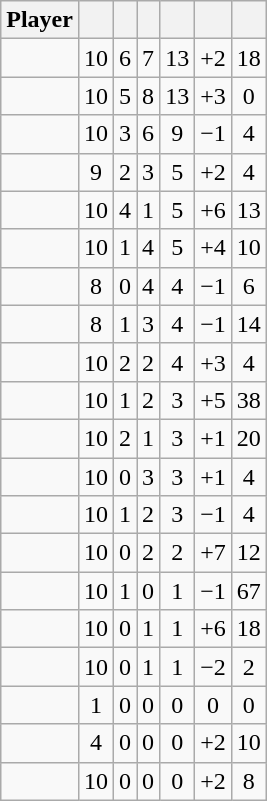<table class="wikitable sortable" style="text-align:center;">
<tr>
<th>Player</th>
<th></th>
<th></th>
<th></th>
<th></th>
<th data-sort-type="number"></th>
<th></th>
</tr>
<tr>
<td></td>
<td>10</td>
<td>6</td>
<td>7</td>
<td>13</td>
<td>+2</td>
<td>18</td>
</tr>
<tr>
<td></td>
<td>10</td>
<td>5</td>
<td>8</td>
<td>13</td>
<td>+3</td>
<td>0</td>
</tr>
<tr>
<td></td>
<td>10</td>
<td>3</td>
<td>6</td>
<td>9</td>
<td>−1</td>
<td>4</td>
</tr>
<tr>
<td></td>
<td>9</td>
<td>2</td>
<td>3</td>
<td>5</td>
<td>+2</td>
<td>4</td>
</tr>
<tr>
<td></td>
<td>10</td>
<td>4</td>
<td>1</td>
<td>5</td>
<td>+6</td>
<td>13</td>
</tr>
<tr>
<td></td>
<td>10</td>
<td>1</td>
<td>4</td>
<td>5</td>
<td>+4</td>
<td>10</td>
</tr>
<tr>
<td></td>
<td>8</td>
<td>0</td>
<td>4</td>
<td>4</td>
<td>−1</td>
<td>6</td>
</tr>
<tr>
<td></td>
<td>8</td>
<td>1</td>
<td>3</td>
<td>4</td>
<td>−1</td>
<td>14</td>
</tr>
<tr>
<td></td>
<td>10</td>
<td>2</td>
<td>2</td>
<td>4</td>
<td>+3</td>
<td>4</td>
</tr>
<tr>
<td></td>
<td>10</td>
<td>1</td>
<td>2</td>
<td>3</td>
<td>+5</td>
<td>38</td>
</tr>
<tr>
<td></td>
<td>10</td>
<td>2</td>
<td>1</td>
<td>3</td>
<td>+1</td>
<td>20</td>
</tr>
<tr>
<td></td>
<td>10</td>
<td>0</td>
<td>3</td>
<td>3</td>
<td>+1</td>
<td>4</td>
</tr>
<tr>
<td></td>
<td>10</td>
<td>1</td>
<td>2</td>
<td>3</td>
<td>−1</td>
<td>4</td>
</tr>
<tr>
<td></td>
<td>10</td>
<td>0</td>
<td>2</td>
<td>2</td>
<td>+7</td>
<td>12</td>
</tr>
<tr>
<td></td>
<td>10</td>
<td>1</td>
<td>0</td>
<td>1</td>
<td>−1</td>
<td>67</td>
</tr>
<tr>
<td></td>
<td>10</td>
<td>0</td>
<td>1</td>
<td>1</td>
<td>+6</td>
<td>18</td>
</tr>
<tr>
<td></td>
<td>10</td>
<td>0</td>
<td>1</td>
<td>1</td>
<td>−2</td>
<td>2</td>
</tr>
<tr>
<td></td>
<td>1</td>
<td>0</td>
<td>0</td>
<td>0</td>
<td>0</td>
<td>0</td>
</tr>
<tr>
<td></td>
<td>4</td>
<td>0</td>
<td>0</td>
<td>0</td>
<td>+2</td>
<td>10</td>
</tr>
<tr>
<td></td>
<td>10</td>
<td>0</td>
<td>0</td>
<td>0</td>
<td>+2</td>
<td>8</td>
</tr>
</table>
